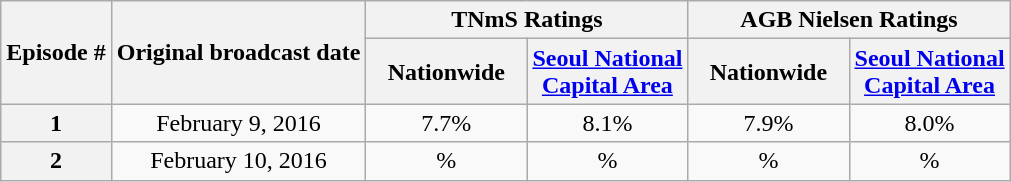<table class=wikitable style="text-align:center">
<tr>
<th rowspan="2">Episode #</th>
<th rowspan="2">Original broadcast date</th>
<th colspan="2">TNmS Ratings</th>
<th colspan="2">AGB Nielsen Ratings</th>
</tr>
<tr>
<th width=100>Nationwide</th>
<th width=100><a href='#'>Seoul National Capital Area</a></th>
<th width=100>Nationwide</th>
<th width=100><a href='#'>Seoul National Capital Area</a></th>
</tr>
<tr>
<th>1</th>
<td>February 9, 2016</td>
<td>7.7%</td>
<td>8.1%</td>
<td>7.9%</td>
<td>8.0%</td>
</tr>
<tr>
<th>2</th>
<td>February 10, 2016</td>
<td>%</td>
<td>%</td>
<td>%</td>
<td>%</td>
</tr>
</table>
